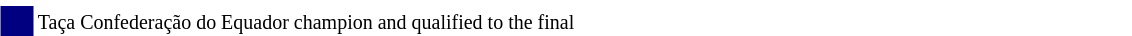<table width=60% align="center">
<tr>
<td style="width: 20px;"></td>
<td bgcolor=#ffffff></td>
</tr>
<tr>
<td bgcolor=#000080></td>
<td bgcolor=#ffffff><small>Taça Confederação do Equador champion and qualified to the final</small></td>
</tr>
</table>
